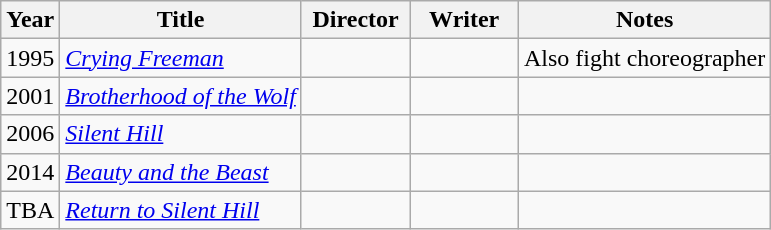<table class="wikitable">
<tr>
<th>Year</th>
<th>Title</th>
<th width=65>Director</th>
<th width=65>Writer</th>
<th>Notes</th>
</tr>
<tr>
<td>1995</td>
<td><em><a href='#'>Crying Freeman</a></em></td>
<td></td>
<td></td>
<td>Also fight choreographer</td>
</tr>
<tr>
<td>2001</td>
<td><em><a href='#'>Brotherhood of the Wolf</a></em></td>
<td></td>
<td></td>
<td></td>
</tr>
<tr>
<td>2006</td>
<td><em><a href='#'>Silent Hill</a></em></td>
<td></td>
<td></td>
<td></td>
</tr>
<tr>
<td>2014</td>
<td><em><a href='#'>Beauty and the Beast</a></em></td>
<td></td>
<td></td>
<td></td>
</tr>
<tr>
<td>TBA</td>
<td><em><a href='#'>Return to Silent Hill</a></em></td>
<td></td>
<td></td>
<td></td>
</tr>
</table>
